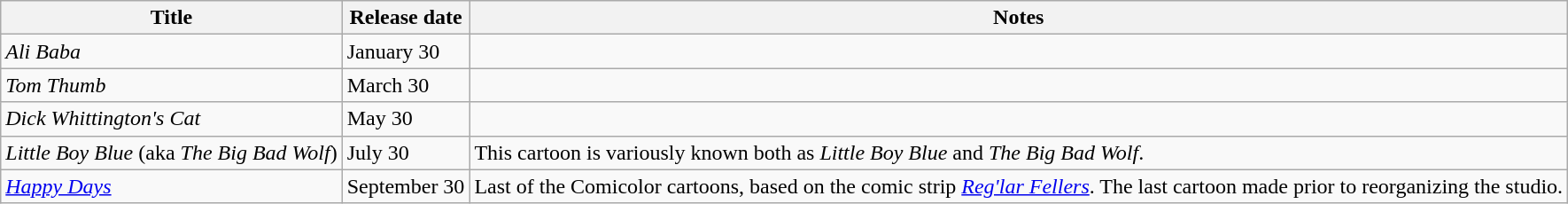<table class="wikitable">
<tr>
<th>Title</th>
<th>Release date</th>
<th>Notes</th>
</tr>
<tr>
<td><em>Ali Baba</em></td>
<td>January 30</td>
<td></td>
</tr>
<tr>
<td><em>Tom Thumb</em></td>
<td>March 30</td>
<td></td>
</tr>
<tr>
<td><em>Dick Whittington's Cat</em></td>
<td>May 30</td>
<td></td>
</tr>
<tr>
<td><em>Little Boy Blue</em> (aka <em>The Big Bad Wolf</em>)</td>
<td>July 30</td>
<td>This cartoon is variously known both as <em>Little Boy Blue</em> and <em>The Big Bad Wolf</em>.</td>
</tr>
<tr>
<td><em><a href='#'>Happy Days</a></em></td>
<td>September 30</td>
<td>Last of the Comicolor cartoons, based on the comic strip <em><a href='#'>Reg'lar Fellers</a></em>. The last cartoon made prior to reorganizing the studio.</td>
</tr>
</table>
